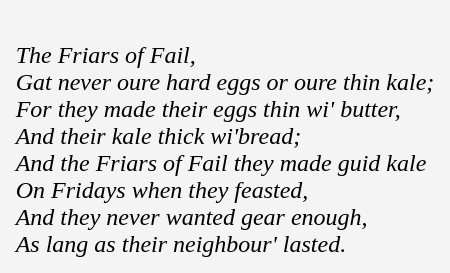<table cellpadding=10 border="0" align=center>
<tr>
<td bgcolor=#f4f4f4><br><em>The Friars of Fail,</em><br>
<em>Gat never oure hard eggs or oure thin kale;</em><br>
<em>For they made their eggs thin wi' butter,</em><br>
<em>And their kale thick wi'bread;</em><br>
<em>And the Friars of Fail they made guid kale</em><br>
<em>On Fridays when they feasted,</em><br>
<em>And they never wanted gear enough,</em><br>
<em>As lang as their neighbour' lasted.</em></td>
</tr>
</table>
